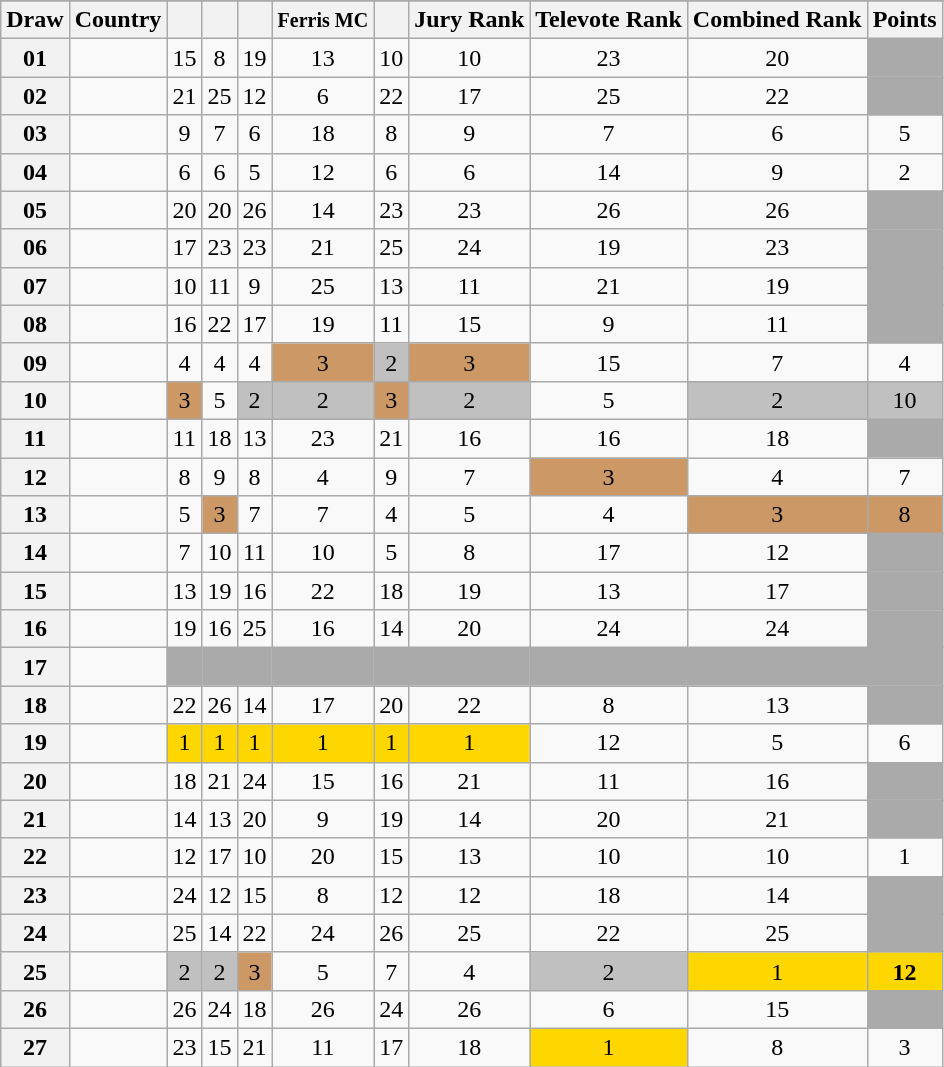<table class="sortable wikitable collapsible plainrowheaders" style="text-align:center;">
<tr>
</tr>
<tr>
<th scope="col">Draw</th>
<th scope="col">Country</th>
<th scope="col"><small></small></th>
<th scope="col"><small></small></th>
<th scope="col"><small></small></th>
<th scope="col"><small>Ferris MC</small></th>
<th scope="col"><small></small></th>
<th scope="col">Jury Rank</th>
<th scope="col">Televote Rank</th>
<th scope="col">Combined Rank</th>
<th scope="col">Points</th>
</tr>
<tr>
<th scope="row" style="text-align:center;">01</th>
<td style="text-align:left;"></td>
<td>15</td>
<td>8</td>
<td>19</td>
<td>13</td>
<td>10</td>
<td>10</td>
<td>23</td>
<td>20</td>
<td style="background:#AAAAAA;"></td>
</tr>
<tr>
<th scope="row" style="text-align:center;">02</th>
<td style="text-align:left;"></td>
<td>21</td>
<td>25</td>
<td>12</td>
<td>6</td>
<td>22</td>
<td>17</td>
<td>25</td>
<td>22</td>
<td style="background:#AAAAAA;"></td>
</tr>
<tr>
<th scope="row" style="text-align:center;">03</th>
<td style="text-align:left;"></td>
<td>9</td>
<td>7</td>
<td>6</td>
<td>18</td>
<td>8</td>
<td>9</td>
<td>7</td>
<td>6</td>
<td>5</td>
</tr>
<tr>
<th scope="row" style="text-align:center;">04</th>
<td style="text-align:left;"></td>
<td>6</td>
<td>6</td>
<td>5</td>
<td>12</td>
<td>6</td>
<td>6</td>
<td>14</td>
<td>9</td>
<td>2</td>
</tr>
<tr>
<th scope="row" style="text-align:center;">05</th>
<td style="text-align:left;"></td>
<td>20</td>
<td>20</td>
<td>26</td>
<td>14</td>
<td>23</td>
<td>23</td>
<td>26</td>
<td>26</td>
<td style="background:#AAAAAA;"></td>
</tr>
<tr>
<th scope="row" style="text-align:center;">06</th>
<td style="text-align:left;"></td>
<td>17</td>
<td>23</td>
<td>23</td>
<td>21</td>
<td>25</td>
<td>24</td>
<td>19</td>
<td>23</td>
<td style="background:#AAAAAA;"></td>
</tr>
<tr>
<th scope="row" style="text-align:center;">07</th>
<td style="text-align:left;"></td>
<td>10</td>
<td>11</td>
<td>9</td>
<td>25</td>
<td>13</td>
<td>11</td>
<td>21</td>
<td>19</td>
<td style="background:#AAAAAA;"></td>
</tr>
<tr>
<th scope="row" style="text-align:center;">08</th>
<td style="text-align:left;"></td>
<td>16</td>
<td>22</td>
<td>17</td>
<td>19</td>
<td>11</td>
<td>15</td>
<td>9</td>
<td>11</td>
<td style="background:#AAAAAA;"></td>
</tr>
<tr>
<th scope="row" style="text-align:center;">09</th>
<td style="text-align:left;"></td>
<td>4</td>
<td>4</td>
<td>4</td>
<td style="background:#CC9966;">3</td>
<td style="background:silver;">2</td>
<td style="background:#CC9966;">3</td>
<td>15</td>
<td>7</td>
<td>4</td>
</tr>
<tr>
<th scope="row" style="text-align:center;">10</th>
<td style="text-align:left;"></td>
<td style="background:#CC9966;">3</td>
<td>5</td>
<td style="background:silver;">2</td>
<td style="background:silver;">2</td>
<td style="background:#CC9966;">3</td>
<td style="background:silver;">2</td>
<td>5</td>
<td style="background:silver;">2</td>
<td style="background:silver;">10</td>
</tr>
<tr>
<th scope="row" style="text-align:center;">11</th>
<td style="text-align:left;"></td>
<td>11</td>
<td>18</td>
<td>13</td>
<td>23</td>
<td>21</td>
<td>16</td>
<td>16</td>
<td>18</td>
<td style="background:#AAAAAA;"></td>
</tr>
<tr>
<th scope="row" style="text-align:center;">12</th>
<td style="text-align:left;"></td>
<td>8</td>
<td>9</td>
<td>8</td>
<td>4</td>
<td>9</td>
<td>7</td>
<td style="background:#CC9966;">3</td>
<td>4</td>
<td>7</td>
</tr>
<tr>
<th scope="row" style="text-align:center;">13</th>
<td style="text-align:left;"></td>
<td>5</td>
<td style="background:#CC9966;">3</td>
<td>7</td>
<td>7</td>
<td>4</td>
<td>5</td>
<td>4</td>
<td style="background:#CC9966;">3</td>
<td style="background:#CC9966;">8</td>
</tr>
<tr>
<th scope="row" style="text-align:center;">14</th>
<td style="text-align:left;"></td>
<td>7</td>
<td>10</td>
<td>11</td>
<td>10</td>
<td>5</td>
<td>8</td>
<td>17</td>
<td>12</td>
<td style="background:#AAAAAA;"></td>
</tr>
<tr>
<th scope="row" style="text-align:center;">15</th>
<td style="text-align:left;"></td>
<td>13</td>
<td>19</td>
<td>16</td>
<td>22</td>
<td>18</td>
<td>19</td>
<td>13</td>
<td>17</td>
<td style="background:#AAAAAA;"></td>
</tr>
<tr>
<th scope="row" style="text-align:center;">16</th>
<td style="text-align:left;"></td>
<td>19</td>
<td>16</td>
<td>25</td>
<td>16</td>
<td>14</td>
<td>20</td>
<td>24</td>
<td>24</td>
<td style="background:#AAAAAA;"></td>
</tr>
<tr class="sortbottom">
<th scope="row" style="text-align:center;">17</th>
<td style="text-align:left;"></td>
<td style="background:#AAAAAA;"></td>
<td style="background:#AAAAAA;"></td>
<td style="background:#AAAAAA;"></td>
<td style="background:#AAAAAA;"></td>
<td style="background:#AAAAAA;"></td>
<td style="background:#AAAAAA;"></td>
<td style="background:#AAAAAA;"></td>
<td style="background:#AAAAAA;"></td>
<td style="background:#AAAAAA;"></td>
</tr>
<tr>
<th scope="row" style="text-align:center;">18</th>
<td style="text-align:left;"></td>
<td>22</td>
<td>26</td>
<td>14</td>
<td>17</td>
<td>20</td>
<td>22</td>
<td>8</td>
<td>13</td>
<td style="background:#AAAAAA;"></td>
</tr>
<tr>
<th scope="row" style="text-align:center;">19</th>
<td style="text-align:left;"></td>
<td style="background:gold;">1</td>
<td style="background:gold;">1</td>
<td style="background:gold;">1</td>
<td style="background:gold;">1</td>
<td style="background:gold;">1</td>
<td style="background:gold;">1</td>
<td>12</td>
<td>5</td>
<td>6</td>
</tr>
<tr>
<th scope="row" style="text-align:center;">20</th>
<td style="text-align:left;"></td>
<td>18</td>
<td>21</td>
<td>24</td>
<td>15</td>
<td>16</td>
<td>21</td>
<td>11</td>
<td>16</td>
<td style="background:#AAAAAA;"></td>
</tr>
<tr>
<th scope="row" style="text-align:center;">21</th>
<td style="text-align:left;"></td>
<td>14</td>
<td>13</td>
<td>20</td>
<td>9</td>
<td>19</td>
<td>14</td>
<td>20</td>
<td>21</td>
<td style="background:#AAAAAA;"></td>
</tr>
<tr>
<th scope="row" style="text-align:center;">22</th>
<td style="text-align:left;"></td>
<td>12</td>
<td>17</td>
<td>10</td>
<td>20</td>
<td>15</td>
<td>13</td>
<td>10</td>
<td>10</td>
<td>1</td>
</tr>
<tr>
<th scope="row" style="text-align:center;">23</th>
<td style="text-align:left;"></td>
<td>24</td>
<td>12</td>
<td>15</td>
<td>8</td>
<td>12</td>
<td>12</td>
<td>18</td>
<td>14</td>
<td style="background:#AAAAAA;"></td>
</tr>
<tr>
<th scope="row" style="text-align:center;">24</th>
<td style="text-align:left;"></td>
<td>25</td>
<td>14</td>
<td>22</td>
<td>24</td>
<td>26</td>
<td>25</td>
<td>22</td>
<td>25</td>
<td style="background:#AAAAAA;"></td>
</tr>
<tr>
<th scope="row" style="text-align:center;">25</th>
<td style="text-align:left;"></td>
<td style="background:silver;">2</td>
<td style="background:silver;">2</td>
<td style="background:#CC9966;">3</td>
<td>5</td>
<td>7</td>
<td>4</td>
<td style="background:silver;">2</td>
<td style="background:gold;">1</td>
<td style="background:gold;"><strong>12</strong></td>
</tr>
<tr>
<th scope="row" style="text-align:center;">26</th>
<td style="text-align:left;"></td>
<td>26</td>
<td>24</td>
<td>18</td>
<td>26</td>
<td>24</td>
<td>26</td>
<td>6</td>
<td>15</td>
<td style="background:#AAAAAA;"></td>
</tr>
<tr>
<th scope="row" style="text-align:center;">27</th>
<td style="text-align:left;"></td>
<td>23</td>
<td>15</td>
<td>21</td>
<td>11</td>
<td>17</td>
<td>18</td>
<td style="background:gold;">1</td>
<td>8</td>
<td>3</td>
</tr>
</table>
